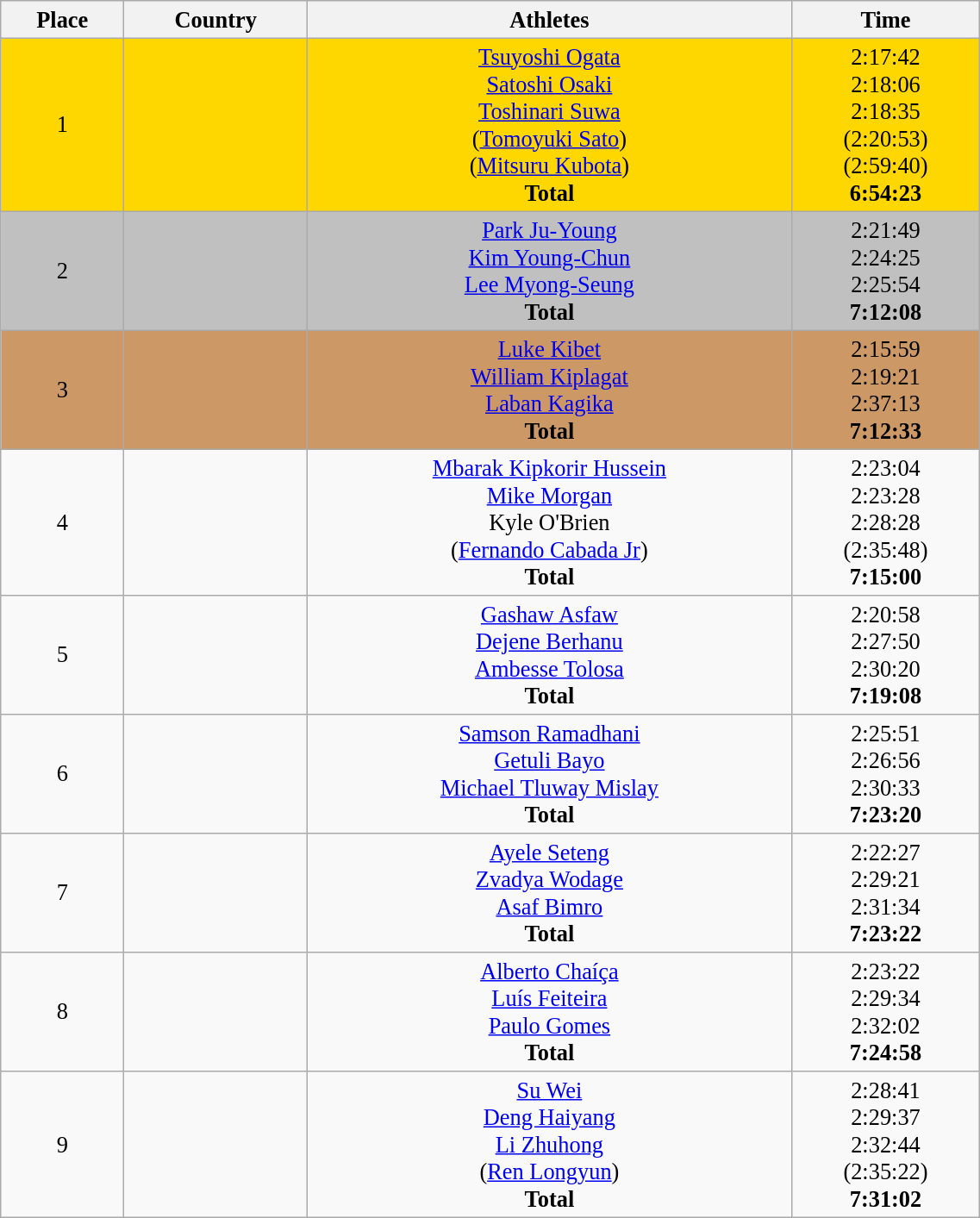<table class="wikitable" style=" text-align:center; font-size:110%;" width="60%">
<tr>
<th>Place</th>
<th>Country</th>
<th>Athletes</th>
<th>Time</th>
</tr>
<tr bgcolor=gold>
<td align=center>1</td>
<td></td>
<td><a href='#'>Tsuyoshi Ogata</a><br><a href='#'>Satoshi Osaki</a><br><a href='#'>Toshinari Suwa</a><br>(<a href='#'>Tomoyuki Sato</a>)<br>(<a href='#'>Mitsuru Kubota</a>)<br><strong>Total</strong></td>
<td>2:17:42<br>2:18:06<br>2:18:35<br>(2:20:53)<br>(2:59:40)<br><strong>6:54:23</strong></td>
</tr>
<tr bgcolor=silver>
<td align=center>2</td>
<td></td>
<td><a href='#'>Park Ju-Young</a><br><a href='#'>Kim Young-Chun</a><br><a href='#'>Lee Myong-Seung</a><br><strong>Total</strong></td>
<td>2:21:49<br>2:24:25<br>2:25:54<br><strong>7:12:08</strong></td>
</tr>
<tr bgcolor=cc9966>
<td align=center>3</td>
<td></td>
<td><a href='#'>Luke Kibet</a><br><a href='#'>William Kiplagat</a><br><a href='#'>Laban Kagika</a><br><strong>Total</strong></td>
<td>2:15:59<br>2:19:21<br>2:37:13<br><strong>7:12:33</strong></td>
</tr>
<tr>
<td align=center>4</td>
<td></td>
<td><a href='#'>Mbarak Kipkorir Hussein</a><br><a href='#'>Mike Morgan</a><br>Kyle O'Brien<br>(<a href='#'>Fernando Cabada Jr</a>)<br><strong>Total</strong></td>
<td>2:23:04<br>2:23:28<br>2:28:28<br>(2:35:48)<br><strong>7:15:00</strong></td>
</tr>
<tr>
<td align=center>5</td>
<td></td>
<td><a href='#'>Gashaw Asfaw</a><br><a href='#'>Dejene Berhanu</a><br><a href='#'>Ambesse Tolosa</a><br><strong>Total</strong></td>
<td>2:20:58<br>2:27:50<br>2:30:20<br><strong>7:19:08</strong></td>
</tr>
<tr>
<td align=center>6</td>
<td></td>
<td><a href='#'>Samson Ramadhani</a><br><a href='#'>Getuli Bayo</a><br><a href='#'>Michael Tluway Mislay</a><br><strong>Total</strong></td>
<td>2:25:51<br>2:26:56<br>2:30:33<br><strong>7:23:20</strong></td>
</tr>
<tr>
<td align=center>7</td>
<td></td>
<td><a href='#'>Ayele Seteng</a><br><a href='#'>Zvadya Wodage</a><br><a href='#'>Asaf Bimro</a><br><strong>Total</strong></td>
<td>2:22:27<br>2:29:21<br>2:31:34<br><strong>7:23:22</strong></td>
</tr>
<tr>
<td align=center>8</td>
<td></td>
<td><a href='#'>Alberto Chaíça</a><br><a href='#'>Luís Feiteira</a><br><a href='#'>Paulo Gomes</a><br><strong>Total</strong></td>
<td>2:23:22<br>2:29:34<br>2:32:02<br><strong>7:24:58</strong></td>
</tr>
<tr>
<td align=center>9</td>
<td></td>
<td><a href='#'>Su Wei</a><br><a href='#'>Deng Haiyang</a><br><a href='#'>Li Zhuhong</a><br>(<a href='#'>Ren Longyun</a>)<br><strong>Total</strong></td>
<td>2:28:41<br>2:29:37<br>2:32:44<br>(2:35:22)<br><strong>7:31:02</strong></td>
</tr>
</table>
